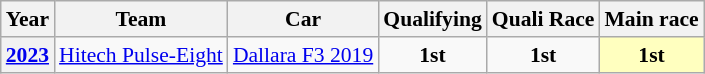<table class="wikitable" style="text-align:center; font-size:90%">
<tr>
<th>Year</th>
<th>Team</th>
<th>Car</th>
<th>Qualifying</th>
<th>Quali Race</th>
<th>Main race</th>
</tr>
<tr>
<th><a href='#'>2023</a></th>
<td align="left"> <a href='#'>Hitech Pulse-Eight</a></td>
<td align="left"><a href='#'>Dallara F3 2019</a></td>
<td><strong>1st</strong></td>
<td><strong>1st</strong></td>
<td style="background:#FFFFBF;"><strong>1st</strong></td>
</tr>
</table>
